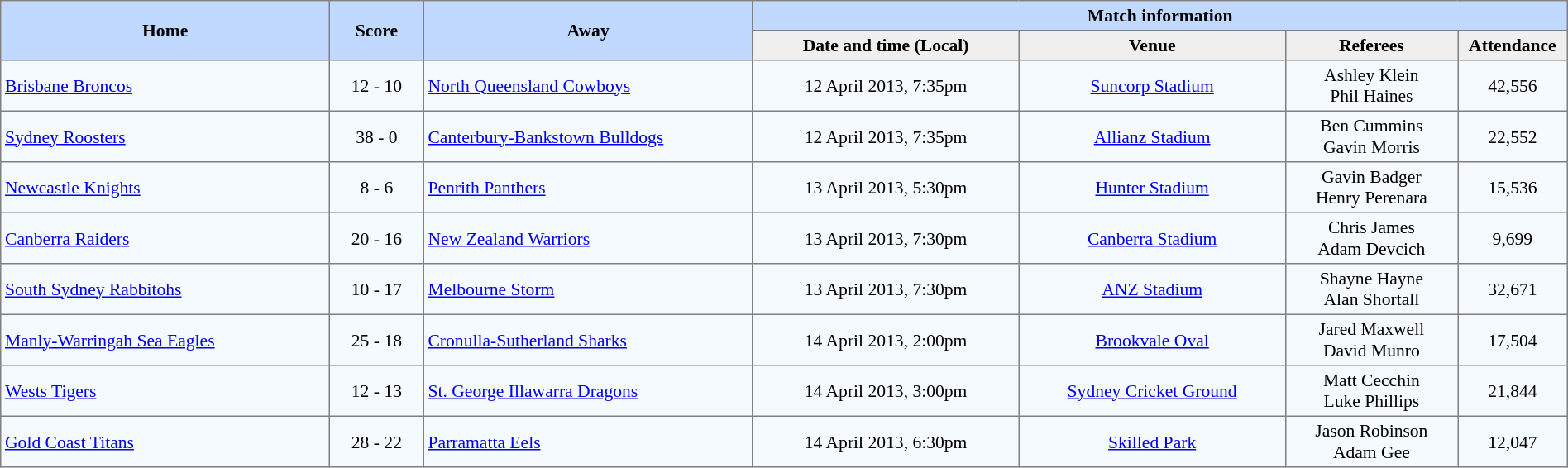<table border="1" cellpadding="3" cellspacing="0" style="border-collapse:collapse; font-size:90%; width:100%;">
<tr style="background:#c1d8ff;">
<th rowspan="2" style="width:21%;">Home</th>
<th rowspan="2" style="width:6%;">Score</th>
<th rowspan="2" style="width:21%;">Away</th>
<th colspan=6>Match information</th>
</tr>
<tr style="background:#efefef;">
<th width=17%>Date and time (Local)</th>
<th width=17%>Venue</th>
<th width=11%>Referees</th>
<th width=7%>Attendance</th>
</tr>
<tr style="text-align:center; background:#f5faff;">
<td align=left> <a href='#'>Brisbane Broncos</a></td>
<td>12 - 10</td>
<td align=left> <a href='#'>North Queensland Cowboys</a></td>
<td>12 April 2013, 7:35pm</td>
<td><a href='#'>Suncorp Stadium</a></td>
<td>Ashley Klein<br>Phil Haines</td>
<td>42,556</td>
</tr>
<tr style="text-align:center; background:#f5faff;">
<td align=left> <a href='#'>Sydney Roosters</a></td>
<td>38 - 0</td>
<td align=left> <a href='#'>Canterbury-Bankstown Bulldogs</a></td>
<td>12 April 2013, 7:35pm</td>
<td><a href='#'>Allianz Stadium</a></td>
<td>Ben Cummins<br>Gavin Morris</td>
<td>22,552</td>
</tr>
<tr style="text-align:center; background:#f5faff;">
<td align=left> <a href='#'>Newcastle Knights</a></td>
<td>8 - 6</td>
<td align=left> <a href='#'>Penrith Panthers</a></td>
<td>13 April 2013, 5:30pm</td>
<td><a href='#'>Hunter Stadium</a></td>
<td>Gavin Badger<br>Henry Perenara</td>
<td>15,536</td>
</tr>
<tr style="text-align:center; background:#f5faff;">
<td align=left> <a href='#'>Canberra Raiders</a></td>
<td>20 - 16</td>
<td align=left> <a href='#'>New Zealand Warriors</a></td>
<td>13 April 2013, 7:30pm</td>
<td><a href='#'>Canberra Stadium</a></td>
<td>Chris James<br>Adam Devcich</td>
<td>9,699</td>
</tr>
<tr style="text-align:center; background:#f5faff;">
<td align=left> <a href='#'>South Sydney Rabbitohs</a></td>
<td>10 - 17</td>
<td align=left> <a href='#'>Melbourne Storm</a></td>
<td>13 April 2013, 7:30pm</td>
<td><a href='#'>ANZ Stadium</a></td>
<td>Shayne Hayne<br>Alan Shortall</td>
<td>32,671</td>
</tr>
<tr style="text-align:center; background:#f5faff;">
<td align=left> <a href='#'>Manly-Warringah Sea Eagles</a></td>
<td>25 - 18</td>
<td align=left> <a href='#'>Cronulla-Sutherland Sharks</a></td>
<td>14 April 2013, 2:00pm</td>
<td><a href='#'>Brookvale Oval</a></td>
<td>Jared Maxwell<br>David Munro</td>
<td>17,504</td>
</tr>
<tr style="text-align:center; background:#f5faff;">
<td align=left> <a href='#'>Wests Tigers</a></td>
<td>12 - 13</td>
<td align=left> <a href='#'>St. George Illawarra Dragons</a></td>
<td>14 April 2013, 3:00pm</td>
<td><a href='#'>Sydney Cricket Ground</a></td>
<td>Matt Cecchin<br>Luke Phillips</td>
<td>21,844</td>
</tr>
<tr style="text-align:center; background:#f5faff;">
<td align=left> <a href='#'>Gold Coast Titans</a></td>
<td>28 - 22</td>
<td align=left> <a href='#'>Parramatta Eels</a></td>
<td>14 April 2013, 6:30pm</td>
<td><a href='#'>Skilled Park</a></td>
<td>Jason Robinson<br>Adam Gee</td>
<td>12,047</td>
</tr>
</table>
